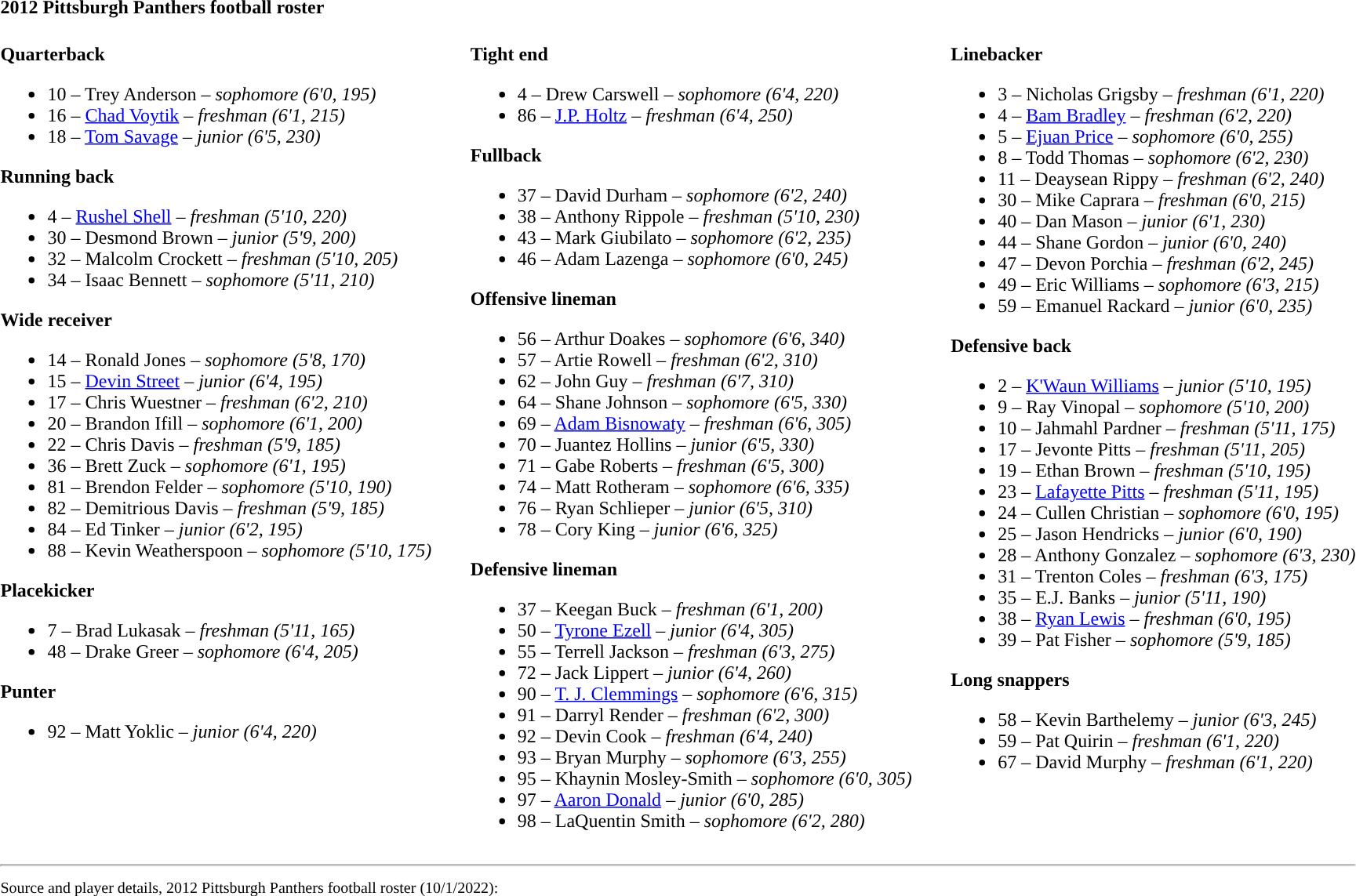<table class="toccolours" style="text-align: left;">
<tr>
<td colspan=11><strong>2012 Pittsburgh Panthers football roster</strong></td>
</tr>
<tr>
<td valign="top"><br><strong>Quarterback</strong><ul><li>10 – Trey Anderson – <em>sophomore (6'0, 195)</em></li><li>16 – <a href='#'>Chad Voytik</a> – <em>freshman (6'1, 215)</em></li><li>18 – <a href='#'>Tom Savage</a> – <em> junior (6'5, 230)</em></li></ul><strong>Running back</strong><ul><li>4 – <a href='#'>Rushel Shell</a> – <em>freshman (5'10, 220)</em></li><li>30 – Desmond Brown – <em> junior (5'9, 200)</em></li><li>32 – Malcolm Crockett – <em> freshman (5'10, 205)</em></li><li>34 – Isaac Bennett – <em>sophomore (5'11, 210)</em></li></ul><strong>Wide receiver</strong><ul><li>14 – Ronald Jones – <em>sophomore (5'8, 170)</em></li><li>15 – <a href='#'>Devin Street</a> – <em> junior (6'4, 195)</em></li><li>17 – Chris Wuestner – <em>freshman (6'2, 210)</em></li><li>20 – Brandon Ifill – <em> sophomore (6'1, 200)</em></li><li>22 – Chris Davis – <em>freshman (5'9, 185)</em></li><li>36 – Brett Zuck – <em> sophomore (6'1, 195)</em></li><li>81 – Brendon Felder – <em> sophomore (5'10, 190)</em></li><li>82 – Demitrious Davis – <em>freshman (5'9, 185)</em></li><li>84 – Ed Tinker – <em> junior (6'2, 195)</em></li><li>88 – Kevin Weatherspoon – <em> sophomore (5'10, 175)</em></li></ul><strong>Placekicker</strong><ul><li>7 – Brad Lukasak – <em>freshman (5'11, 165)</em></li><li>48 – Drake Greer – <em> sophomore (6'4, 205)</em></li></ul><strong>Punter</strong><ul><li>92 – Matt Yoklic – <em> junior (6'4, 220)</em></li></ul></td>
<td width="25"> </td>
<td valign="top"><br><strong>Tight end</strong><ul><li>4 – Drew Carswell – <em> sophomore (6'4, 220)</em></li><li>86 – <a href='#'>J.P. Holtz</a> – <em>freshman (6'4, 250)</em></li></ul><strong>Fullback</strong><ul><li>37 – David Durham – <em> sophomore (6'2, 240)</em></li><li>38 – Anthony Rippole – <em>freshman (5'10, 230)</em></li><li>43 – Mark Giubilato – <em> sophomore (6'2, 235)</em></li><li>46 – Adam Lazenga – <em> sophomore (6'0, 245)</em></li></ul><strong>Offensive lineman</strong><ul><li>56 – Arthur Doakes – <em> sophomore (6'6, 340)</em></li><li>57 – Artie Rowell – <em> freshman (6'2, 310)</em></li><li>62 – John Guy – <em>freshman (6'7, 310)</em></li><li>64 – Shane Johnson – <em> sophomore (6'5, 330)</em></li><li>69 – <a href='#'>Adam Bisnowaty</a> – <em>freshman (6'6, 305)</em></li><li>70 – Juantez Hollins – <em> junior (6'5, 330)</em></li><li>71 – Gabe Roberts – <em>freshman (6'5, 300)</em></li><li>74 – Matt Rotheram – <em> sophomore (6'6, 335)</em></li><li>76 – Ryan Schlieper – <em> junior (6'5, 310)</em></li><li>78 – Cory King – <em> junior (6'6, 325)</em></li></ul><strong>Defensive lineman</strong><ul><li>37 – Keegan Buck – <em> freshman (6'1, 200)</em></li><li>50 – <a href='#'>Tyrone Ezell</a> – <em> junior (6'4, 305)</em></li><li>55 – Terrell Jackson – <em>freshman (6'3, 275)</em></li><li>72 – Jack Lippert – <em> junior (6'4, 260)</em></li><li>90 – <a href='#'>T. J. Clemmings</a> – <em> sophomore (6'6, 315)</em></li><li>91 – Darryl Render – <em>freshman (6'2, 300)</em></li><li>92 – Devin Cook – <em> freshman (6'4, 240)</em></li><li>93 – Bryan Murphy – <em> sophomore (6'3, 255)</em></li><li>95 – Khaynin Mosley-Smith – <em>sophomore (6'0, 305)</em></li><li>97 – <a href='#'>Aaron Donald</a> – <em>junior (6'0, 285)</em></li><li>98 – LaQuentin Smith – <em>sophomore (6'2, 280)</em></li></ul></td>
<td width="25"> </td>
<td valign="top"><br><strong>Linebacker</strong><ul><li>3 – Nicholas Grigsby – <em> freshman (6'1, 220)</em></li><li>4 – <a href='#'>Bam Bradley</a> – <em>freshman (6'2, 220)</em></li><li>5 – <a href='#'>Ejuan Price</a> – <em>sophomore (6'0, 255)</em></li><li>8 – Todd Thomas – <em> sophomore (6'2, 230)</em></li><li>11 – Deaysean Rippy – <em>freshman (6'2, 240)</em></li><li>30 – Mike Caprara – <em>freshman (6'0, 215)</em></li><li>40 – Dan Mason – <em> junior (6'1, 230)</em></li><li>44 – Shane Gordon – <em> junior (6'0, 240)</em></li><li>47 – Devon Porchia – <em>freshman (6'2, 245)</em></li><li>49 – Eric Williams – <em> sophomore (6'3, 215)</em></li><li>59 – Emanuel Rackard – <em> junior (6'0, 235)</em></li></ul><strong>Defensive back</strong><ul><li>2 – <a href='#'>K'Waun Williams</a> – <em>junior (5'10, 195)</em></li><li>9 – Ray Vinopal – <em> sophomore (5'10, 200)</em></li><li>10 – Jahmahl Pardner – <em>freshman (5'11, 175)</em></li><li>17 – Jevonte Pitts – <em>freshman (5'11, 205)</em></li><li>19 – Ethan Brown – <em>freshman (5'10, 195)</em></li><li>23 – <a href='#'>Lafayette Pitts</a> – <em> freshman (5'11, 195)</em></li><li>24 – Cullen Christian – <em> sophomore (6'0, 195)</em></li><li>25 – Jason Hendricks – <em> junior (6'0, 190)</em></li><li>28 – Anthony Gonzalez – <em> sophomore (6'3, 230)</em></li><li>31 – Trenton Coles – <em>freshman (6'3, 175)</em></li><li>35 – E.J. Banks – <em> junior (5'11, 190)</em></li><li>38 – <a href='#'>Ryan Lewis</a> – <em>freshman (6'0, 195)</em></li><li>39 – Pat Fisher – <em> sophomore (5'9, 185)</em></li></ul><strong>Long snappers</strong><ul><li>58 – Kevin Barthelemy – <em> junior (6'3, 245)</em></li><li>59 – Pat Quirin – <em>freshman (6'1, 220)</em></li><li>67 – David Murphy – <em> freshman (6'1, 220)</em></li></ul></td>
</tr>
<tr>
<td colspan="7"><hr><small>Source and player details, 2012 Pittsburgh Panthers football roster (10/1/2022):</small></td>
</tr>
</table>
